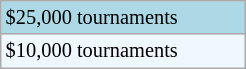<table class="wikitable" width="13%" style="font-size:85%;">
<tr style="background:lightblue;">
<td>$25,000 tournaments</td>
</tr>
<tr bgcolor="#f0f8ff">
<td>$10,000 tournaments</td>
</tr>
</table>
